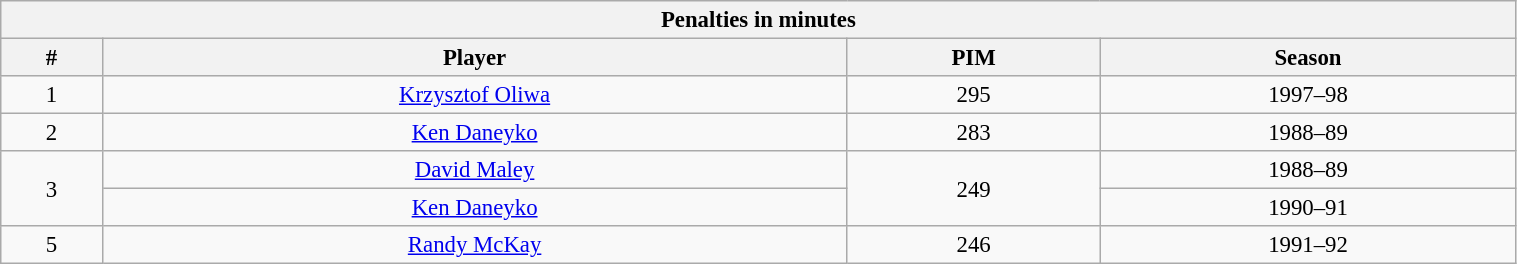<table class="wikitable" style="text-align: center; font-size: 95%" width="80%">
<tr>
<th colspan="4">Penalties in minutes</th>
</tr>
<tr>
<th>#</th>
<th>Player</th>
<th>PIM</th>
<th>Season</th>
</tr>
<tr>
<td>1</td>
<td><a href='#'>Krzysztof Oliwa</a></td>
<td>295</td>
<td>1997–98</td>
</tr>
<tr>
<td>2</td>
<td><a href='#'>Ken Daneyko</a></td>
<td>283</td>
<td>1988–89</td>
</tr>
<tr>
<td rowspan="2">3</td>
<td><a href='#'>David Maley</a></td>
<td rowspan="2">249</td>
<td>1988–89</td>
</tr>
<tr>
<td><a href='#'>Ken Daneyko</a></td>
<td>1990–91</td>
</tr>
<tr>
<td>5</td>
<td><a href='#'>Randy McKay</a></td>
<td>246</td>
<td>1991–92</td>
</tr>
</table>
